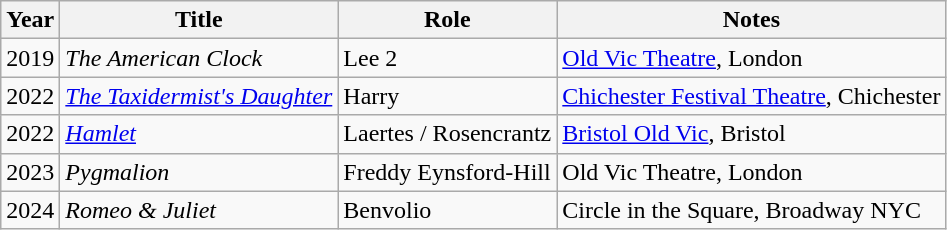<table class="wikitable sortable">
<tr>
<th>Year</th>
<th>Title</th>
<th>Role</th>
<th class="unsortable">Notes</th>
</tr>
<tr>
<td>2019</td>
<td><em>The American Clock</em></td>
<td>Lee 2</td>
<td><a href='#'>Old Vic Theatre</a>, London</td>
</tr>
<tr>
<td>2022</td>
<td><em><a href='#'>The Taxidermist's Daughter</a></em></td>
<td>Harry</td>
<td><a href='#'>Chichester Festival Theatre</a>, Chichester</td>
</tr>
<tr>
<td>2022</td>
<td><em><a href='#'>Hamlet</a></em></td>
<td>Laertes / Rosencrantz</td>
<td><a href='#'>Bristol Old Vic</a>, Bristol</td>
</tr>
<tr>
<td>2023</td>
<td><em>Pygmalion</em></td>
<td>Freddy Eynsford-Hill</td>
<td>Old Vic Theatre, London</td>
</tr>
<tr>
<td>2024</td>
<td><em>Romeo & Juliet</em></td>
<td>Benvolio</td>
<td>Circle in the Square, Broadway NYC</td>
</tr>
</table>
